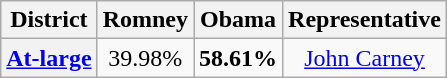<table class=wikitable>
<tr>
<th>District</th>
<th>Romney</th>
<th>Obama</th>
<th>Representative</th>
</tr>
<tr align=center>
<th><a href='#'>At-large</a></th>
<td>39.98%</td>
<td><strong>58.61%</strong></td>
<td><a href='#'>John Carney</a></td>
</tr>
</table>
